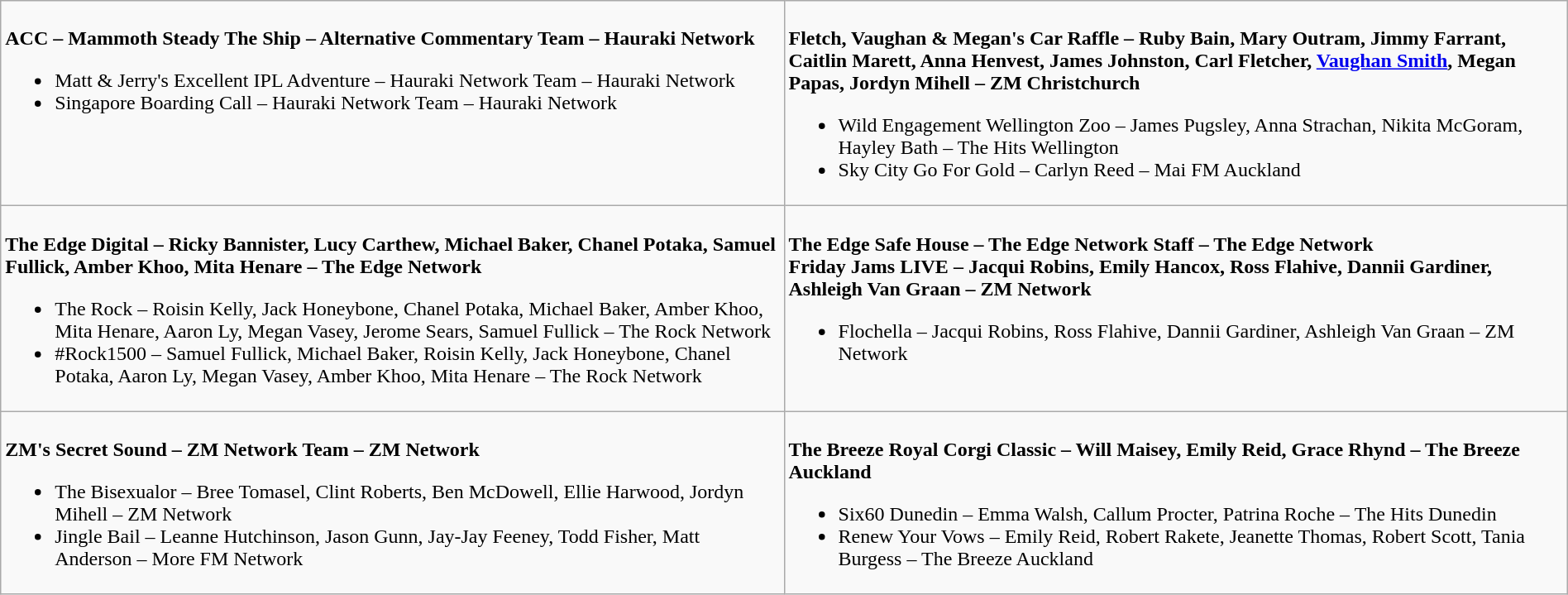<table class=wikitable width="100%">
<tr>
<td valign="top" width="50%"><br>
<strong>ACC – Mammoth Steady The Ship – Alternative Commentary Team – Hauraki Network</strong><ul><li>Matt & Jerry's Excellent IPL Adventure – Hauraki Network Team – Hauraki Network</li><li>Singapore Boarding Call – Hauraki Network Team – Hauraki Network</li></ul></td>
<td valign="top"  width="50%"><br>
<strong>Fletch, Vaughan & Megan's Car Raffle – Ruby Bain, Mary Outram, Jimmy Farrant, Caitlin Marett, Anna Henvest, James Johnston, Carl Fletcher, <a href='#'>Vaughan Smith</a>, Megan Papas, Jordyn Mihell – ZM Christchurch</strong><ul><li>Wild Engagement Wellington Zoo – James Pugsley, Anna Strachan, Nikita McGoram, Hayley Bath – The Hits Wellington</li><li>Sky City Go For Gold – Carlyn Reed – Mai FM Auckland</li></ul></td>
</tr>
<tr>
<td valign="top" width="50%"><br>
<strong>The Edge Digital – Ricky Bannister, Lucy Carthew, Michael Baker, Chanel Potaka, Samuel Fullick, Amber Khoo, Mita Henare – The Edge Network</strong><ul><li>The Rock – Roisin Kelly, Jack Honeybone, Chanel Potaka, Michael Baker, Amber Khoo, Mita Henare, Aaron Ly, Megan Vasey, Jerome Sears, Samuel Fullick – The Rock Network</li><li>#Rock1500 – Samuel Fullick, Michael Baker, Roisin Kelly, Jack Honeybone, Chanel Potaka, Aaron Ly, Megan Vasey, Amber Khoo, Mita Henare – The Rock Network</li></ul></td>
<td valign="top"  width="50%"><br>
<strong>The Edge Safe House – The Edge Network Staff – The Edge Network</strong><br><strong>Friday Jams LIVE – Jacqui Robins, Emily Hancox, Ross Flahive, Dannii Gardiner, Ashleigh Van Graan – ZM Network</strong><ul><li>Flochella – Jacqui Robins, Ross Flahive, Dannii Gardiner, Ashleigh Van Graan – ZM Network</li></ul></td>
</tr>
<tr>
<td valign="top" width="50%"><br>
<strong>ZM's Secret Sound – ZM Network Team – ZM Network</strong><ul><li>The Bisexualor – Bree Tomasel, Clint Roberts, Ben McDowell, Ellie Harwood, Jordyn Mihell – ZM Network</li><li>Jingle Bail – Leanne Hutchinson, Jason Gunn, Jay-Jay Feeney, Todd Fisher, Matt Anderson – More FM Network</li></ul></td>
<td valign="top"  width="50%"><br>
<strong>The Breeze Royal Corgi Classic – Will Maisey, Emily Reid, Grace Rhynd – The Breeze Auckland</strong><ul><li>Six60 Dunedin – Emma Walsh, Callum Procter, Patrina Roche – The Hits Dunedin</li><li>Renew Your Vows – Emily Reid, Robert Rakete, Jeanette Thomas, Robert Scott, Tania Burgess – The Breeze Auckland</li></ul></td>
</tr>
</table>
